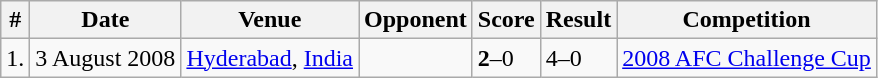<table class="wikitable">
<tr>
<th>#</th>
<th>Date</th>
<th>Venue</th>
<th>Opponent</th>
<th>Score</th>
<th>Result</th>
<th>Competition</th>
</tr>
<tr>
<td>1.</td>
<td>3 August 2008</td>
<td><a href='#'>Hyderabad</a>, <a href='#'>India</a></td>
<td></td>
<td><strong>2</strong>–0</td>
<td>4–0</td>
<td><a href='#'>2008 AFC Challenge Cup</a></td>
</tr>
</table>
